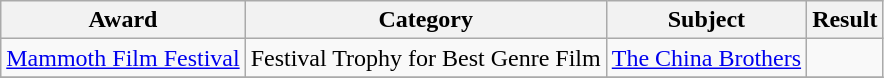<table class="wikitable">
<tr>
<th>Award</th>
<th>Category</th>
<th>Subject</th>
<th>Result</th>
</tr>
<tr>
<td><a href='#'>Mammoth Film Festival</a></td>
<td>Festival Trophy for Best Genre Film</td>
<td><a href='#'>The China Brothers</a></td>
<td></td>
</tr>
<tr>
</tr>
</table>
